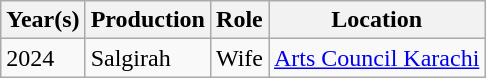<table class="wikitable">
<tr>
<th>Year(s)</th>
<th>Production</th>
<th>Role</th>
<th>Location</th>
</tr>
<tr>
<td>2024</td>
<td>Salgirah</td>
<td>Wife</td>
<td><a href='#'>Arts Council Karachi</a></td>
</tr>
</table>
